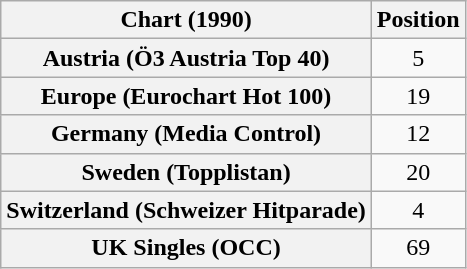<table class="wikitable sortable plainrowheaders" style="text-align:center">
<tr>
<th>Chart (1990)</th>
<th>Position</th>
</tr>
<tr>
<th scope="row">Austria (Ö3 Austria Top 40)</th>
<td>5</td>
</tr>
<tr>
<th scope="row">Europe (Eurochart Hot 100)</th>
<td>19</td>
</tr>
<tr>
<th scope="row">Germany (Media Control)</th>
<td>12</td>
</tr>
<tr>
<th scope="row">Sweden (Topplistan)</th>
<td>20</td>
</tr>
<tr>
<th scope="row">Switzerland (Schweizer Hitparade)</th>
<td>4</td>
</tr>
<tr>
<th scope="row">UK Singles (OCC)</th>
<td>69</td>
</tr>
</table>
